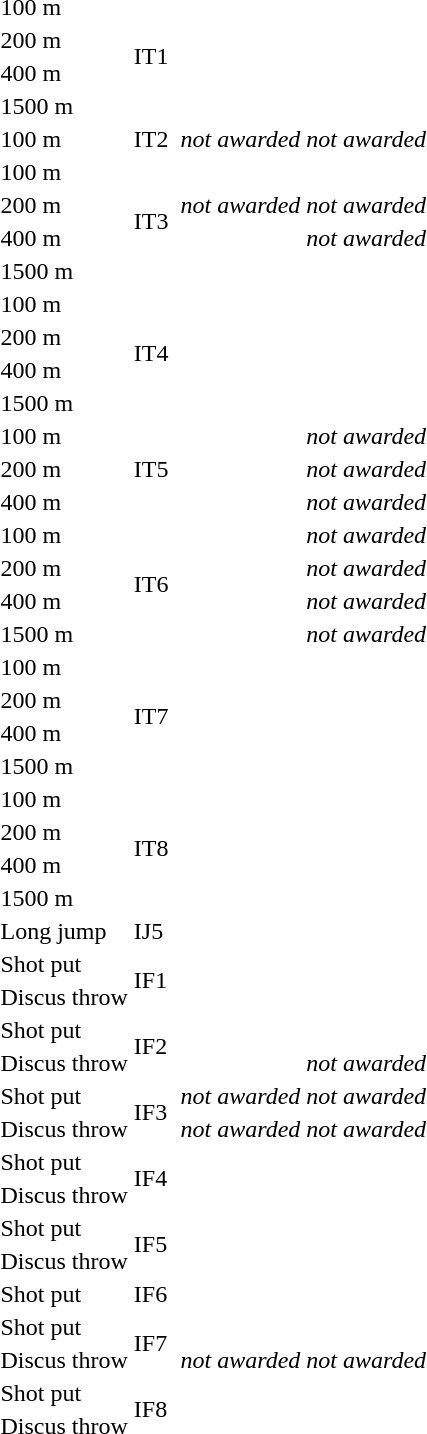<table>
<tr>
<td>100 m</td>
<td rowspan=4>IT1</td>
<td></td>
<td></td>
<td></td>
</tr>
<tr>
<td>200 m</td>
<td></td>
<td></td>
<td></td>
</tr>
<tr>
<td>400 m</td>
<td></td>
<td></td>
<td></td>
</tr>
<tr>
<td>1500 m</td>
<td></td>
<td></td>
<td></td>
</tr>
<tr>
<td>100 m</td>
<td>IT2</td>
<td></td>
<td><em>not awarded</em></td>
<td><em>not awarded</em></td>
</tr>
<tr>
<td>100 m</td>
<td rowspan=4>IT3</td>
<td></td>
<td></td>
<td></td>
</tr>
<tr>
<td>200 m</td>
<td></td>
<td><em>not awarded</em></td>
<td><em>not awarded</em></td>
</tr>
<tr>
<td>400 m</td>
<td></td>
<td></td>
<td><em>not awarded</em></td>
</tr>
<tr>
<td>1500 m</td>
<td></td>
<td></td>
<td></td>
</tr>
<tr>
<td>100 m</td>
<td rowspan=4>IT4</td>
<td></td>
<td></td>
<td></td>
</tr>
<tr>
<td>200 m</td>
<td></td>
<td></td>
<td></td>
</tr>
<tr>
<td>400 m</td>
<td></td>
<td></td>
<td></td>
</tr>
<tr>
<td>1500 m</td>
<td></td>
<td></td>
<td></td>
</tr>
<tr>
<td>100 m</td>
<td rowspan=3>IT5</td>
<td></td>
<td></td>
<td><em>not awarded</em></td>
</tr>
<tr>
<td>200 m</td>
<td></td>
<td></td>
<td><em>not awarded</em></td>
</tr>
<tr>
<td>400 m</td>
<td></td>
<td></td>
<td><em>not awarded</em></td>
</tr>
<tr>
<td>100 m</td>
<td rowspan=4>IT6</td>
<td></td>
<td></td>
<td><em>not awarded</em></td>
</tr>
<tr>
<td>200 m</td>
<td></td>
<td></td>
<td><em>not awarded</em></td>
</tr>
<tr>
<td>400 m</td>
<td></td>
<td></td>
<td><em>not awarded</em></td>
</tr>
<tr>
<td>1500 m</td>
<td></td>
<td></td>
<td><em>not awarded</em></td>
</tr>
<tr>
<td>100 m</td>
<td rowspan=4>IT7</td>
<td></td>
<td></td>
<td></td>
</tr>
<tr>
<td>200 m</td>
<td></td>
<td></td>
<td></td>
</tr>
<tr>
<td>400 m</td>
<td></td>
<td></td>
<td></td>
</tr>
<tr>
<td>1500 m</td>
<td></td>
<td></td>
<td></td>
</tr>
<tr>
<td>100 m</td>
<td rowspan=4>IT8</td>
<td></td>
<td></td>
<td></td>
</tr>
<tr>
<td>200 m</td>
<td></td>
<td></td>
<td></td>
</tr>
<tr>
<td>400 m</td>
<td></td>
<td></td>
<td></td>
</tr>
<tr>
<td>1500 m</td>
<td></td>
<td></td>
<td></td>
</tr>
<tr>
<td>Long jump</td>
<td>IJ5</td>
<td></td>
<td></td>
<td></td>
</tr>
<tr>
<td>Shot put</td>
<td rowspan=2>IF1</td>
<td></td>
<td></td>
<td></td>
</tr>
<tr>
<td>Discus throw</td>
<td></td>
<td></td>
<td></td>
</tr>
<tr>
<td>Shot put</td>
<td rowspan=2>IF2</td>
<td></td>
<td></td>
<td></td>
</tr>
<tr>
<td>Discus throw</td>
<td></td>
<td></td>
<td><em>not awarded</em></td>
</tr>
<tr>
<td>Shot put</td>
<td rowspan=2>IF3</td>
<td></td>
<td><em>not awarded</em></td>
<td><em>not awarded</em></td>
</tr>
<tr>
<td>Discus throw</td>
<td></td>
<td><em>not awarded</em></td>
<td><em>not awarded</em></td>
</tr>
<tr>
<td>Shot put</td>
<td rowspan=2>IF4</td>
<td></td>
<td></td>
<td></td>
</tr>
<tr>
<td>Discus throw</td>
<td></td>
<td></td>
<td></td>
</tr>
<tr>
<td>Shot put</td>
<td rowspan=2>IF5</td>
<td></td>
<td></td>
<td></td>
</tr>
<tr>
<td>Discus throw</td>
<td></td>
<td></td>
<td></td>
</tr>
<tr>
<td>Shot put</td>
<td>IF6</td>
<td></td>
<td></td>
<td></td>
</tr>
<tr>
<td>Shot put</td>
<td rowspan=2>IF7</td>
<td></td>
<td></td>
<td></td>
</tr>
<tr>
<td>Discus throw</td>
<td></td>
<td><em>not awarded</em></td>
<td><em>not awarded</em></td>
</tr>
<tr>
<td>Shot put</td>
<td rowspan=2>IF8</td>
<td></td>
<td></td>
<td></td>
</tr>
<tr>
<td>Discus throw</td>
<td></td>
<td></td>
<td></td>
</tr>
</table>
